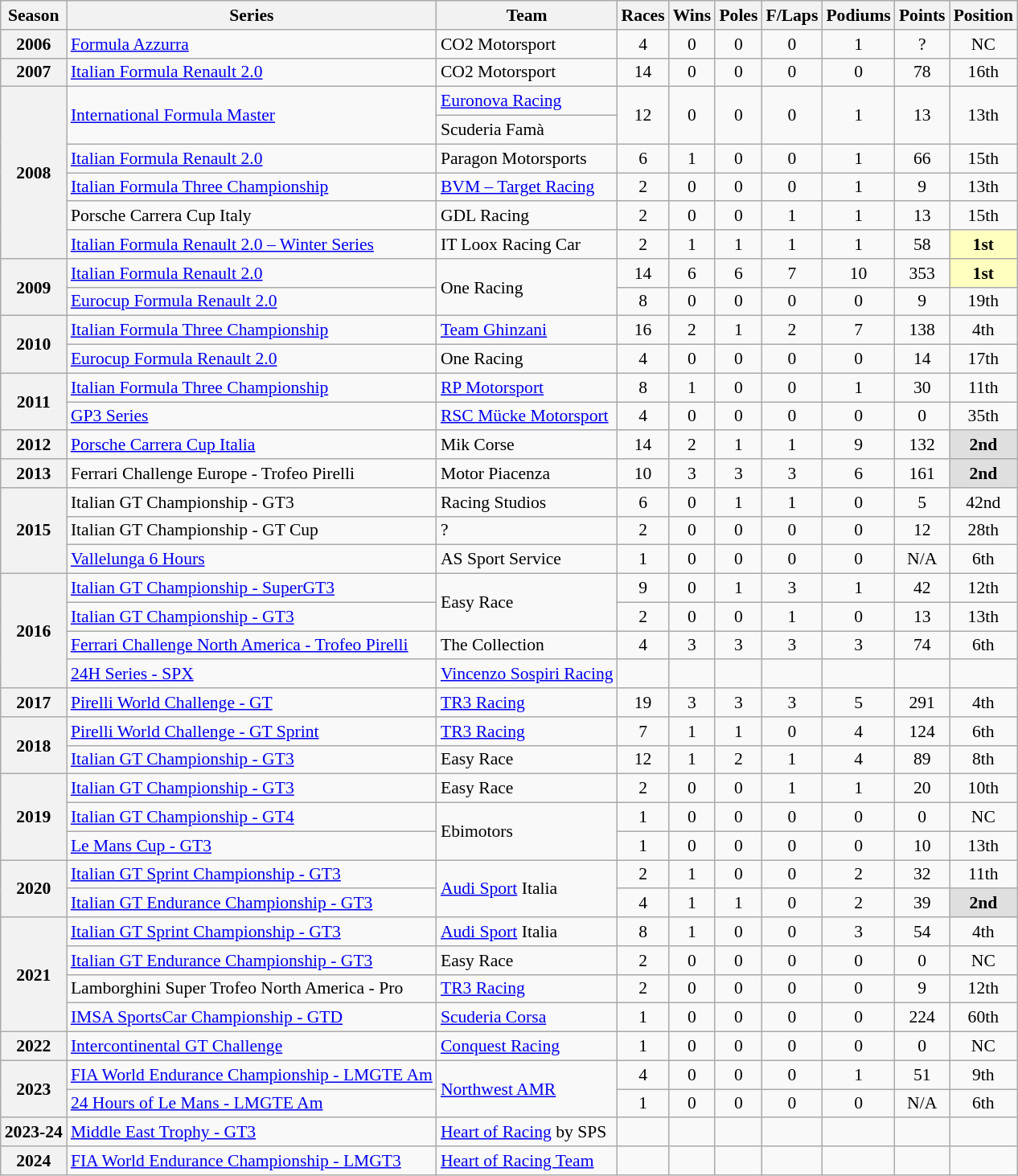<table class="wikitable" style="font-size: 90%; text-align:center">
<tr>
<th>Season</th>
<th>Series</th>
<th>Team</th>
<th>Races</th>
<th>Wins</th>
<th>Poles</th>
<th>F/Laps</th>
<th>Podiums</th>
<th>Points</th>
<th>Position</th>
</tr>
<tr>
<th>2006</th>
<td align=left><a href='#'>Formula Azzurra</a></td>
<td align="left">CO2 Motorsport</td>
<td>4</td>
<td>0</td>
<td>0</td>
<td>0</td>
<td>1</td>
<td>?</td>
<td>NC</td>
</tr>
<tr>
<th>2007</th>
<td align=left><a href='#'>Italian Formula Renault 2.0</a></td>
<td align=left>CO2 Motorsport</td>
<td>14</td>
<td>0</td>
<td>0</td>
<td>0</td>
<td>0</td>
<td>78</td>
<td>16th</td>
</tr>
<tr>
<th rowspan=6>2008</th>
<td align=left rowspan=2><a href='#'>International Formula Master</a></td>
<td align=left><a href='#'>Euronova Racing</a></td>
<td rowspan=2>12</td>
<td rowspan=2>0</td>
<td rowspan=2>0</td>
<td rowspan=2>0</td>
<td rowspan=2>1</td>
<td rowspan=2>13</td>
<td rowspan=2>13th</td>
</tr>
<tr>
<td align=left>Scuderia Famà</td>
</tr>
<tr>
<td align=left><a href='#'>Italian Formula Renault 2.0</a></td>
<td align=left>Paragon Motorsports</td>
<td>6</td>
<td>1</td>
<td>0</td>
<td>0</td>
<td>1</td>
<td>66</td>
<td>15th</td>
</tr>
<tr>
<td align=left><a href='#'>Italian Formula Three Championship</a></td>
<td align=left><a href='#'>BVM – Target Racing</a></td>
<td>2</td>
<td>0</td>
<td>0</td>
<td>0</td>
<td>1</td>
<td>9</td>
<td>13th</td>
</tr>
<tr>
<td align=left>Porsche Carrera Cup Italy</td>
<td align=left>GDL Racing</td>
<td>2</td>
<td>0</td>
<td>0</td>
<td>1</td>
<td>1</td>
<td>13</td>
<td>15th</td>
</tr>
<tr>
<td align=left><a href='#'>Italian Formula Renault 2.0 – Winter Series</a></td>
<td align=left>IT Loox Racing Car</td>
<td>2</td>
<td>1</td>
<td>1</td>
<td>1</td>
<td>1</td>
<td>58</td>
<td align="center" style="background:#FFFFBF;"><strong>1st</strong></td>
</tr>
<tr>
<th rowspan=2>2009</th>
<td align=left><a href='#'>Italian Formula Renault 2.0</a></td>
<td rowspan=2 align=left>One Racing</td>
<td>14</td>
<td>6</td>
<td>6</td>
<td>7</td>
<td>10</td>
<td>353</td>
<td align="center" style="background:#FFFFBF;"><strong>1st</strong></td>
</tr>
<tr>
<td align=left><a href='#'>Eurocup Formula Renault 2.0</a></td>
<td>8</td>
<td>0</td>
<td>0</td>
<td>0</td>
<td>0</td>
<td>9</td>
<td>19th</td>
</tr>
<tr>
<th rowspan=2>2010</th>
<td align=left><a href='#'>Italian Formula Three Championship</a></td>
<td align=left><a href='#'>Team Ghinzani</a></td>
<td>16</td>
<td>2</td>
<td>1</td>
<td>2</td>
<td>7</td>
<td>138</td>
<td>4th</td>
</tr>
<tr>
<td align=left><a href='#'>Eurocup Formula Renault 2.0</a></td>
<td align=left>One Racing</td>
<td>4</td>
<td>0</td>
<td>0</td>
<td>0</td>
<td>0</td>
<td>14</td>
<td>17th</td>
</tr>
<tr>
<th rowspan=2>2011</th>
<td align=left><a href='#'>Italian Formula Three Championship</a></td>
<td align=left><a href='#'>RP Motorsport</a></td>
<td>8</td>
<td>1</td>
<td>0</td>
<td>0</td>
<td>1</td>
<td>30</td>
<td>11th</td>
</tr>
<tr>
<td align=left><a href='#'>GP3 Series</a></td>
<td align=left><a href='#'>RSC Mücke Motorsport</a></td>
<td>4</td>
<td>0</td>
<td>0</td>
<td>0</td>
<td>0</td>
<td>0</td>
<td>35th</td>
</tr>
<tr>
<th>2012</th>
<td align=left><a href='#'>Porsche Carrera Cup Italia</a></td>
<td align=left>Mik Corse</td>
<td>14</td>
<td>2</td>
<td>1</td>
<td>1</td>
<td>9</td>
<td>132</td>
<td style="background:#DFDFDF;"><strong>2nd</strong></td>
</tr>
<tr>
<th>2013</th>
<td align=left>Ferrari Challenge Europe - Trofeo Pirelli</td>
<td align=left>Motor Piacenza</td>
<td>10</td>
<td>3</td>
<td>3</td>
<td>3</td>
<td>6</td>
<td>161</td>
<td style="background:#DFDFDF;"><strong>2nd</strong></td>
</tr>
<tr>
<th rowspan="3">2015</th>
<td align=left>Italian GT Championship - GT3</td>
<td align=left>Racing Studios</td>
<td>6</td>
<td>0</td>
<td>1</td>
<td>1</td>
<td>0</td>
<td>5</td>
<td>42nd</td>
</tr>
<tr>
<td align=left>Italian GT Championship - GT Cup</td>
<td align=left>?</td>
<td>2</td>
<td>0</td>
<td>0</td>
<td>0</td>
<td>0</td>
<td>12</td>
<td>28th</td>
</tr>
<tr>
<td align=left><a href='#'>Vallelunga 6 Hours</a></td>
<td align=left>AS Sport Service</td>
<td>1</td>
<td>0</td>
<td>0</td>
<td>0</td>
<td>0</td>
<td>N/A</td>
<td>6th</td>
</tr>
<tr>
<th rowspan="4">2016</th>
<td align=left><a href='#'>Italian GT Championship - SuperGT3</a></td>
<td align=left rowspan=2>Easy Race</td>
<td>9</td>
<td>0</td>
<td>1</td>
<td>3</td>
<td>1</td>
<td>42</td>
<td>12th</td>
</tr>
<tr>
<td align=left><a href='#'>Italian GT Championship - GT3</a></td>
<td>2</td>
<td>0</td>
<td>0</td>
<td>1</td>
<td>0</td>
<td>13</td>
<td>13th</td>
</tr>
<tr>
<td align=left><a href='#'>Ferrari Challenge North America - Trofeo Pirelli</a></td>
<td align=left>The Collection</td>
<td>4</td>
<td>3</td>
<td>3</td>
<td>3</td>
<td>3</td>
<td>74</td>
<td>6th</td>
</tr>
<tr>
<td align=left><a href='#'>24H Series - SPX</a></td>
<td align=left><a href='#'>Vincenzo Sospiri Racing</a></td>
<td></td>
<td></td>
<td></td>
<td></td>
<td></td>
<td></td>
<td></td>
</tr>
<tr>
<th>2017</th>
<td align=left><a href='#'>Pirelli World Challenge - GT</a></td>
<td align="left"><a href='#'>TR3 Racing</a></td>
<td>19</td>
<td>3</td>
<td>3</td>
<td>3</td>
<td>5</td>
<td>291</td>
<td>4th</td>
</tr>
<tr>
<th rowspan="2">2018</th>
<td align=left><a href='#'>Pirelli World Challenge - GT Sprint</a></td>
<td align=left><a href='#'>TR3 Racing</a></td>
<td>7</td>
<td>1</td>
<td>1</td>
<td>0</td>
<td>4</td>
<td>124</td>
<td>6th</td>
</tr>
<tr>
<td align=left><a href='#'>Italian GT Championship - GT3</a></td>
<td align="left">Easy Race</td>
<td>12</td>
<td>1</td>
<td>2</td>
<td>1</td>
<td>4</td>
<td>89</td>
<td>8th</td>
</tr>
<tr>
<th rowspan="3">2019</th>
<td align=left><a href='#'>Italian GT Championship - GT3</a></td>
<td align=left>Easy Race</td>
<td>2</td>
<td>0</td>
<td>0</td>
<td>1</td>
<td>1</td>
<td>20</td>
<td>10th</td>
</tr>
<tr>
<td align=left><a href='#'>Italian GT Championship - GT4</a></td>
<td align=left rowspan=2>Ebimotors</td>
<td>1</td>
<td>0</td>
<td>0</td>
<td>0</td>
<td>0</td>
<td>0</td>
<td>NC</td>
</tr>
<tr>
<td align=left><a href='#'>Le Mans Cup - GT3</a></td>
<td>1</td>
<td>0</td>
<td>0</td>
<td>0</td>
<td>0</td>
<td>10</td>
<td>13th</td>
</tr>
<tr>
<th rowspan="2">2020</th>
<td align=left><a href='#'>Italian GT Sprint Championship - GT3</a></td>
<td rowspan="2" align="left"><a href='#'>Audi Sport</a> Italia</td>
<td>2</td>
<td>1</td>
<td>0</td>
<td>0</td>
<td>2</td>
<td>32</td>
<td>11th</td>
</tr>
<tr>
<td align=left><a href='#'>Italian GT Endurance Championship - GT3</a></td>
<td>4</td>
<td>1</td>
<td>1</td>
<td>0</td>
<td>2</td>
<td>39</td>
<td style="background:#DFDFDF;"><strong>2nd</strong></td>
</tr>
<tr>
<th rowspan="4">2021</th>
<td align=left><a href='#'>Italian GT Sprint Championship - GT3</a></td>
<td align=left><a href='#'>Audi Sport</a> Italia</td>
<td>8</td>
<td>1</td>
<td>0</td>
<td>0</td>
<td>3</td>
<td>54</td>
<td>4th</td>
</tr>
<tr>
<td align=left><a href='#'>Italian GT Endurance Championship - GT3</a></td>
<td align=left>Easy Race</td>
<td>2</td>
<td>0</td>
<td>0</td>
<td>0</td>
<td>0</td>
<td>0</td>
<td>NC</td>
</tr>
<tr>
<td align=left>Lamborghini Super Trofeo North America - Pro</td>
<td align=left><a href='#'>TR3 Racing</a></td>
<td>2</td>
<td>0</td>
<td>0</td>
<td>0</td>
<td>0</td>
<td>9</td>
<td>12th</td>
</tr>
<tr>
<td align=left><a href='#'>IMSA SportsCar Championship - GTD</a></td>
<td align=left><a href='#'>Scuderia Corsa</a></td>
<td>1</td>
<td>0</td>
<td>0</td>
<td>0</td>
<td>0</td>
<td>224</td>
<td>60th</td>
</tr>
<tr>
<th>2022</th>
<td align=left><a href='#'>Intercontinental GT Challenge</a></td>
<td align=left><a href='#'>Conquest Racing</a></td>
<td>1</td>
<td>0</td>
<td>0</td>
<td>0</td>
<td>0</td>
<td>0</td>
<td>NC</td>
</tr>
<tr>
<th rowspan="2">2023</th>
<td align=left><a href='#'>FIA World Endurance Championship - LMGTE Am</a></td>
<td rowspan="2" align="left"><a href='#'>Northwest AMR</a></td>
<td>4</td>
<td>0</td>
<td>0</td>
<td>0</td>
<td>1</td>
<td>51</td>
<td>9th</td>
</tr>
<tr>
<td align=left><a href='#'>24 Hours of Le Mans - LMGTE Am</a></td>
<td>1</td>
<td>0</td>
<td>0</td>
<td>0</td>
<td>0</td>
<td>N/A</td>
<td>6th</td>
</tr>
<tr>
<th>2023-24</th>
<td align=left><a href='#'>Middle East Trophy - GT3</a></td>
<td align=left><a href='#'>Heart of Racing</a> by SPS</td>
<td></td>
<td></td>
<td></td>
<td></td>
<td></td>
<td></td>
<td></td>
</tr>
<tr>
<th>2024</th>
<td align=left><a href='#'>FIA World Endurance Championship - LMGT3</a></td>
<td align=left><a href='#'>Heart of Racing Team</a></td>
<td></td>
<td></td>
<td></td>
<td></td>
<td></td>
<td></td>
<td></td>
</tr>
</table>
